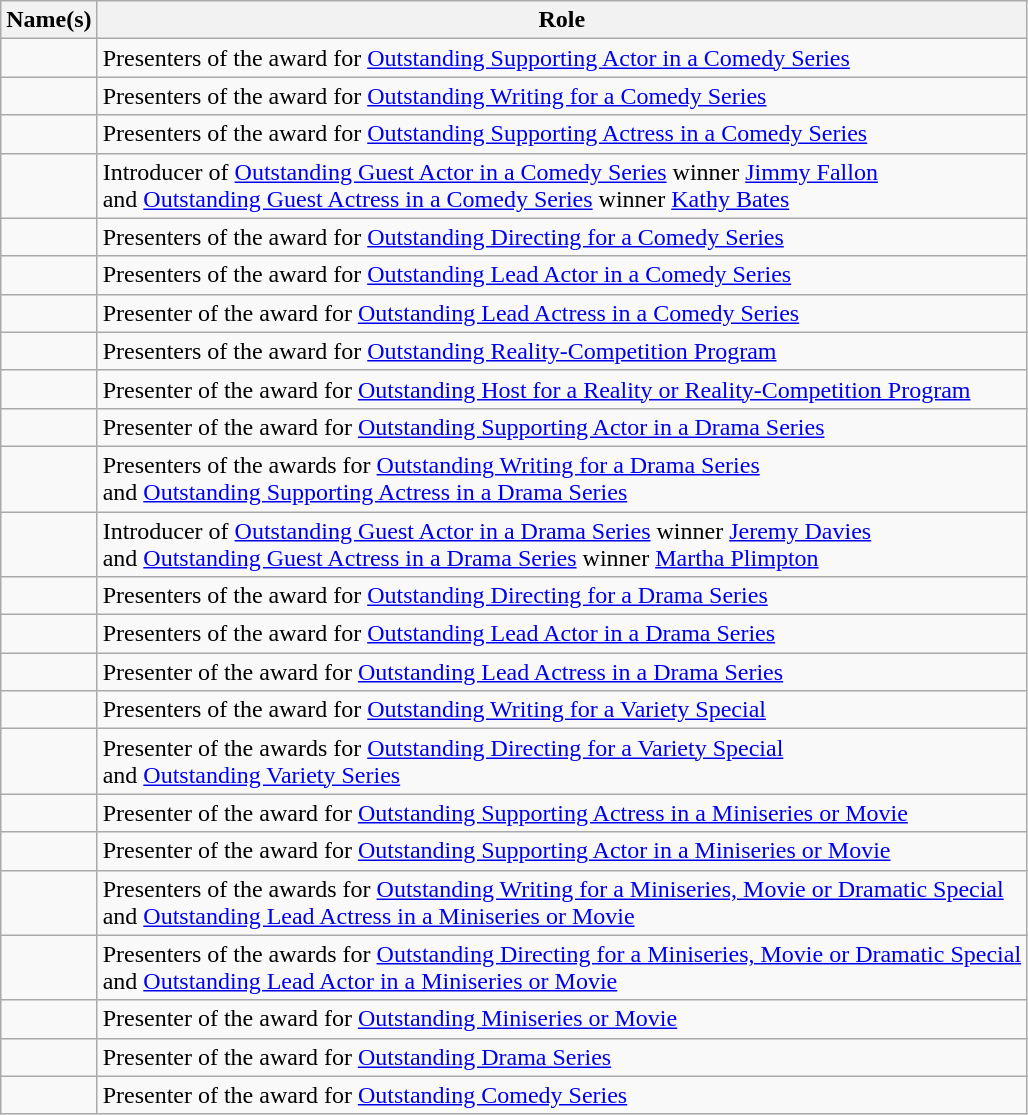<table class="wikitable sortable">
<tr>
<th>Name(s)</th>
<th>Role</th>
</tr>
<tr>
<td><br></td>
<td>Presenters of the award for <a href='#'>Outstanding Supporting Actor in a Comedy Series</a></td>
</tr>
<tr>
<td><br></td>
<td>Presenters of the award for <a href='#'>Outstanding Writing for a Comedy Series</a></td>
</tr>
<tr>
<td><br></td>
<td>Presenters of the award for <a href='#'>Outstanding Supporting Actress in a Comedy Series</a></td>
</tr>
<tr>
<td></td>
<td>Introducer of <a href='#'>Outstanding Guest Actor in a Comedy Series</a> winner <a href='#'>Jimmy Fallon</a><br>and <a href='#'>Outstanding Guest Actress in a Comedy Series</a> winner <a href='#'>Kathy Bates</a></td>
</tr>
<tr>
<td><br></td>
<td>Presenters of the award for <a href='#'>Outstanding Directing for a Comedy Series</a></td>
</tr>
<tr>
<td><br></td>
<td>Presenters of the award for <a href='#'>Outstanding Lead Actor in a Comedy Series</a></td>
</tr>
<tr>
<td></td>
<td>Presenter of the award for <a href='#'>Outstanding Lead Actress in a Comedy Series</a></td>
</tr>
<tr>
<td><br></td>
<td>Presenters of the award for <a href='#'>Outstanding Reality-Competition Program</a></td>
</tr>
<tr>
<td></td>
<td>Presenter of the award for <a href='#'>Outstanding Host for a Reality or Reality-Competition Program</a></td>
</tr>
<tr>
<td></td>
<td>Presenter of the award for <a href='#'>Outstanding Supporting Actor in a Drama Series</a></td>
</tr>
<tr>
<td><br></td>
<td>Presenters of the awards for <a href='#'>Outstanding Writing for a Drama Series</a><br>and <a href='#'>Outstanding Supporting Actress in a Drama Series</a></td>
</tr>
<tr>
<td></td>
<td>Introducer of <a href='#'>Outstanding Guest Actor in a Drama Series</a> winner <a href='#'>Jeremy Davies</a> <br>and <a href='#'>Outstanding Guest Actress in a Drama Series</a> winner <a href='#'>Martha Plimpton</a></td>
</tr>
<tr>
<td><br></td>
<td>Presenters of the award for <a href='#'>Outstanding Directing for a Drama Series</a></td>
</tr>
<tr>
<td><br></td>
<td>Presenters of the award for <a href='#'>Outstanding Lead Actor in a Drama Series</a></td>
</tr>
<tr>
<td><br></td>
<td>Presenter of the award for <a href='#'>Outstanding Lead Actress in a Drama Series</a></td>
</tr>
<tr>
<td><br></td>
<td>Presenters of the award for <a href='#'>Outstanding Writing for a Variety Special</a></td>
</tr>
<tr>
<td></td>
<td>Presenter of the awards for <a href='#'>Outstanding Directing for a Variety Special</a><br>and <a href='#'>Outstanding Variety Series</a></td>
</tr>
<tr>
<td></td>
<td>Presenter of the award for <a href='#'>Outstanding Supporting Actress in a Miniseries or Movie</a></td>
</tr>
<tr>
<td></td>
<td>Presenter of the award for <a href='#'>Outstanding Supporting Actor in a Miniseries or Movie</a></td>
</tr>
<tr>
<td><br></td>
<td>Presenters of the awards for <a href='#'>Outstanding Writing for a Miniseries, Movie or Dramatic Special</a><br>and <a href='#'>Outstanding Lead Actress in a Miniseries or Movie</a></td>
</tr>
<tr>
<td><br></td>
<td>Presenters of the awards for <a href='#'>Outstanding Directing for a Miniseries, Movie or Dramatic Special</a><br>and <a href='#'>Outstanding Lead Actor in a Miniseries or Movie</a></td>
</tr>
<tr>
<td></td>
<td>Presenter of the award for <a href='#'>Outstanding Miniseries or Movie</a></td>
</tr>
<tr>
<td></td>
<td>Presenter of the award for <a href='#'>Outstanding Drama Series</a></td>
</tr>
<tr>
<td></td>
<td>Presenter of the award for <a href='#'>Outstanding Comedy Series</a></td>
</tr>
</table>
